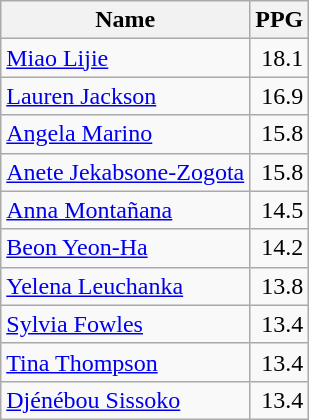<table class=wikitable>
<tr>
<th>Name</th>
<th>PPG</th>
</tr>
<tr>
<td> <a href='#'>Miao Lijie</a></td>
<td align=right>18.1</td>
</tr>
<tr>
<td> <a href='#'>Lauren Jackson</a></td>
<td align=right>16.9</td>
</tr>
<tr>
<td> <a href='#'>Angela Marino</a></td>
<td align=right>15.8</td>
</tr>
<tr>
<td> <a href='#'>Anete Jekabsone-Zogota</a></td>
<td align=right>15.8</td>
</tr>
<tr>
<td> <a href='#'>Anna Montañana</a></td>
<td align=right>14.5</td>
</tr>
<tr>
<td> <a href='#'>Beon Yeon-Ha</a></td>
<td align=right>14.2</td>
</tr>
<tr>
<td> <a href='#'>Yelena Leuchanka</a></td>
<td align=right>13.8</td>
</tr>
<tr>
<td> <a href='#'>Sylvia Fowles</a></td>
<td align=right>13.4</td>
</tr>
<tr>
<td> <a href='#'>Tina Thompson</a></td>
<td align=right>13.4</td>
</tr>
<tr>
<td> <a href='#'>Djénébou Sissoko</a></td>
<td align=right>13.4</td>
</tr>
</table>
